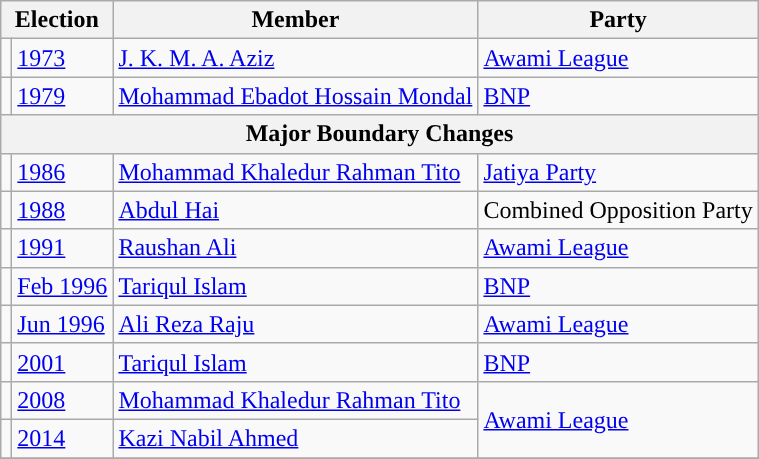<table class="wikitable">
<tr>
<th colspan="2">Election</th>
<th>Member</th>
<th>Party</th>
</tr>
<tr>
<td style="background-color:"></td>
<td><a href='#'>1973</a></td>
<td><a href='#'>J. K. M. A. Aziz</a></td>
<td><a href='#'>Awami League</a></td>
</tr>
<tr>
<td style="background-color:"></td>
<td><a href='#'>1979</a></td>
<td><a href='#'>Mohammad Ebadot Hossain Mondal</a></td>
<td><a href='#'>BNP</a></td>
</tr>
<tr>
<th colspan="4">Major Boundary Changes</th>
</tr>
<tr>
<td style="background-color:"></td>
<td><a href='#'>1986</a></td>
<td><a href='#'>Mohammad Khaledur Rahman Tito</a></td>
<td><a href='#'>Jatiya Party</a></td>
</tr>
<tr>
<td></td>
<td><a href='#'>1988</a></td>
<td><a href='#'>Abdul Hai</a></td>
<td>Combined Opposition Party</td>
</tr>
<tr>
<td style="background-color:"></td>
<td><a href='#'>1991</a></td>
<td><a href='#'>Raushan Ali</a></td>
<td><a href='#'>Awami League</a></td>
</tr>
<tr>
<td style="background-color:"></td>
<td><a href='#'>Feb 1996</a></td>
<td><a href='#'>Tariqul Islam</a></td>
<td><a href='#'>BNP</a></td>
</tr>
<tr>
<td style="background-color:"></td>
<td><a href='#'>Jun 1996</a></td>
<td><a href='#'>Ali Reza Raju</a></td>
<td><a href='#'>Awami League</a></td>
</tr>
<tr>
<td style="background-color:"></td>
<td><a href='#'>2001</a></td>
<td><a href='#'>Tariqul Islam</a></td>
<td><a href='#'>BNP</a></td>
</tr>
<tr>
<td style="background-color:"></td>
<td><a href='#'>2008</a></td>
<td><a href='#'>Mohammad Khaledur Rahman Tito</a></td>
<td rowspan="2"><a href='#'>Awami League</a></td>
</tr>
<tr>
<td style="background-color:"></td>
<td><a href='#'>2014</a></td>
<td><a href='#'>Kazi Nabil Ahmed</a></td>
</tr>
<tr>
</tr>
</table>
